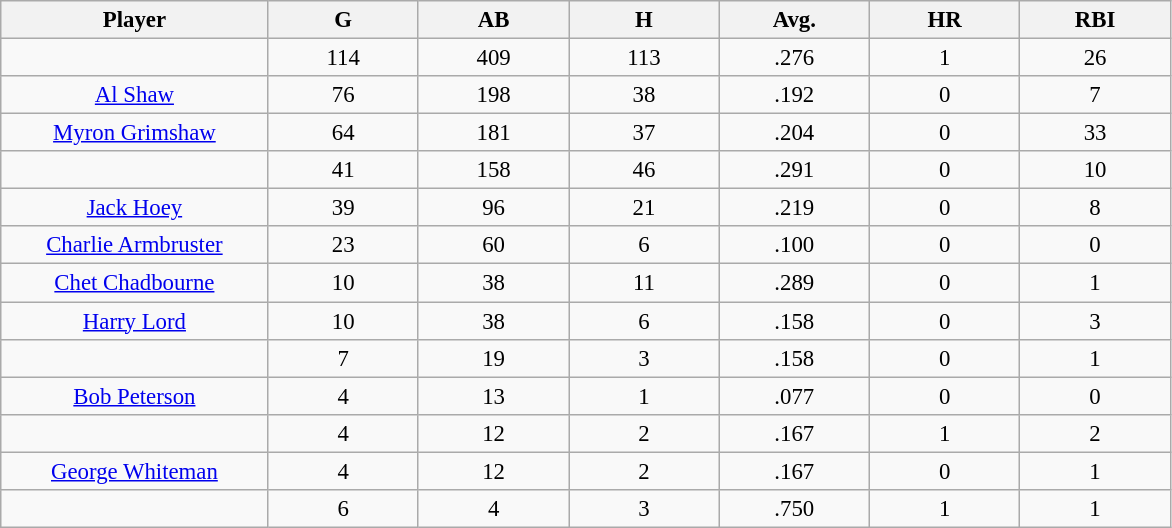<table class="wikitable sortable" style="text-align:center; font-size: 95%;">
<tr>
<th bgcolor="#DDDDFF" width="16%">Player</th>
<th bgcolor="#DDDDFF" width="9%">G</th>
<th bgcolor="#DDDDFF" width="9%">AB</th>
<th bgcolor="#DDDDFF" width="9%">H</th>
<th bgcolor="#DDDDFF" width="9%">Avg.</th>
<th bgcolor="#DDDDFF" width="9%">HR</th>
<th bgcolor="#DDDDFF" width="9%">RBI</th>
</tr>
<tr>
<td></td>
<td>114</td>
<td>409</td>
<td>113</td>
<td>.276</td>
<td>1</td>
<td>26</td>
</tr>
<tr>
<td><a href='#'>Al Shaw</a></td>
<td>76</td>
<td>198</td>
<td>38</td>
<td>.192</td>
<td>0</td>
<td>7</td>
</tr>
<tr>
<td><a href='#'>Myron Grimshaw</a></td>
<td>64</td>
<td>181</td>
<td>37</td>
<td>.204</td>
<td>0</td>
<td>33</td>
</tr>
<tr>
<td></td>
<td>41</td>
<td>158</td>
<td>46</td>
<td>.291</td>
<td>0</td>
<td>10</td>
</tr>
<tr>
<td><a href='#'>Jack Hoey</a></td>
<td>39</td>
<td>96</td>
<td>21</td>
<td>.219</td>
<td>0</td>
<td>8</td>
</tr>
<tr>
<td><a href='#'>Charlie Armbruster</a></td>
<td>23</td>
<td>60</td>
<td>6</td>
<td>.100</td>
<td>0</td>
<td>0</td>
</tr>
<tr>
<td><a href='#'>Chet Chadbourne</a></td>
<td>10</td>
<td>38</td>
<td>11</td>
<td>.289</td>
<td>0</td>
<td>1</td>
</tr>
<tr>
<td><a href='#'>Harry Lord</a></td>
<td>10</td>
<td>38</td>
<td>6</td>
<td>.158</td>
<td>0</td>
<td>3</td>
</tr>
<tr>
<td></td>
<td>7</td>
<td>19</td>
<td>3</td>
<td>.158</td>
<td>0</td>
<td>1</td>
</tr>
<tr>
<td><a href='#'>Bob Peterson</a></td>
<td>4</td>
<td>13</td>
<td>1</td>
<td>.077</td>
<td>0</td>
<td>0</td>
</tr>
<tr>
<td></td>
<td>4</td>
<td>12</td>
<td>2</td>
<td>.167</td>
<td>1</td>
<td>2</td>
</tr>
<tr>
<td><a href='#'>George Whiteman</a></td>
<td>4</td>
<td>12</td>
<td>2</td>
<td>.167</td>
<td>0</td>
<td>1</td>
</tr>
<tr>
<td></td>
<td>6</td>
<td>4</td>
<td>3</td>
<td>.750</td>
<td>1</td>
<td>1</td>
</tr>
</table>
